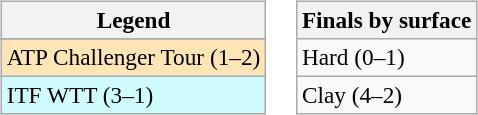<table>
<tr valign=top>
<td><br><table class=wikitable style=font-size:97%>
<tr>
<th>Legend</th>
</tr>
<tr bgcolor=e5d1cb>
</tr>
<tr bgcolor=moccasin>
<td>ATP Challenger Tour (1–2)</td>
</tr>
<tr bgcolor=cffcff>
<td>ITF WTT (3–1)</td>
</tr>
</table>
</td>
<td><br><table class=wikitable style=font-size:97%>
<tr>
<th>Finals by surface</th>
</tr>
<tr>
<td>Hard (0–1)</td>
</tr>
<tr>
<td>Clay (4–2)</td>
</tr>
</table>
</td>
</tr>
</table>
